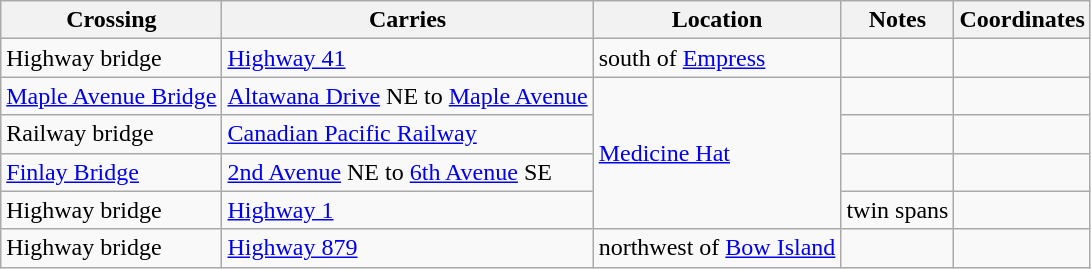<table class=wikitable>
<tr>
<th>Crossing</th>
<th>Carries</th>
<th>Location</th>
<th>Notes</th>
<th>Coordinates</th>
</tr>
<tr>
<td>Highway bridge</td>
<td><a href='#'>Highway 41</a></td>
<td>south of <a href='#'>Empress</a></td>
<td></td>
<td></td>
</tr>
<tr>
<td><a href='#'>Maple Avenue Bridge</a></td>
<td><a href='#'>Altawana Drive</a> NE to <a href='#'>Maple Avenue</a></td>
<td rowspan="4"><a href='#'>Medicine Hat</a></td>
<td></td>
<td></td>
</tr>
<tr>
<td>Railway bridge</td>
<td><a href='#'>Canadian Pacific Railway</a></td>
<td></td>
<td></td>
</tr>
<tr>
<td><a href='#'>Finlay Bridge</a></td>
<td><a href='#'>2nd Avenue</a> NE to <a href='#'>6th Avenue</a> SE</td>
<td></td>
<td></td>
</tr>
<tr>
<td>Highway bridge</td>
<td><a href='#'>Highway 1</a></td>
<td>twin spans</td>
<td></td>
</tr>
<tr>
<td>Highway bridge</td>
<td><a href='#'>Highway 879</a></td>
<td>northwest of <a href='#'>Bow Island</a></td>
<td></td>
<td></td>
</tr>
</table>
